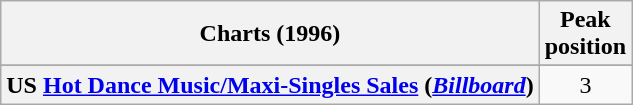<table class="wikitable sortable plainrowheaders" style="text-align:center">
<tr>
<th scope="col">Charts (1996)</th>
<th scope="col">Peak<br>position</th>
</tr>
<tr>
</tr>
<tr>
</tr>
<tr>
</tr>
<tr>
</tr>
<tr>
</tr>
<tr>
<th scope="row">US <a href='#'>Hot Dance Music/Maxi-Singles Sales</a> (<em><a href='#'>Billboard</a></em>)</th>
<td>3</td>
</tr>
</table>
